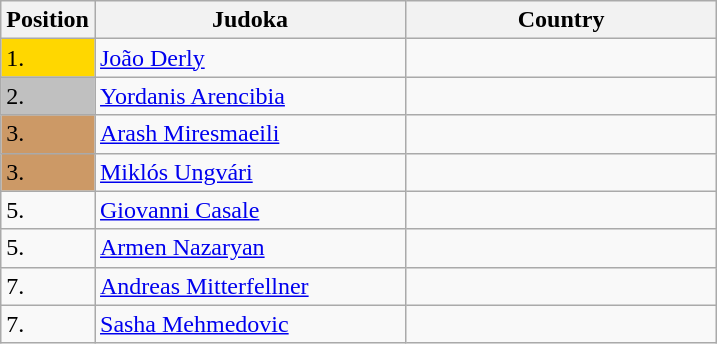<table class="wikitable">
<tr>
<th width="10">Position</th>
<th width="200">Judoka</th>
<th width="200">Country</th>
</tr>
<tr>
<td bgcolor="gold">1.</td>
<td><a href='#'>João Derly</a></td>
<td></td>
</tr>
<tr>
<td bgcolor="silver">2.</td>
<td><a href='#'>Yordanis Arencibia</a></td>
<td></td>
</tr>
<tr>
<td bgcolor="#CC9966">3.</td>
<td><a href='#'>Arash Miresmaeili</a></td>
<td></td>
</tr>
<tr>
<td bgcolor="#CC9966">3.</td>
<td><a href='#'>Miklós Ungvári</a></td>
<td></td>
</tr>
<tr>
<td>5.</td>
<td><a href='#'>Giovanni Casale</a></td>
<td></td>
</tr>
<tr>
<td>5.</td>
<td><a href='#'>Armen Nazaryan</a></td>
<td></td>
</tr>
<tr>
<td>7.</td>
<td><a href='#'>Andreas Mitterfellner</a></td>
<td></td>
</tr>
<tr>
<td>7.</td>
<td><a href='#'>Sasha Mehmedovic</a></td>
<td></td>
</tr>
</table>
